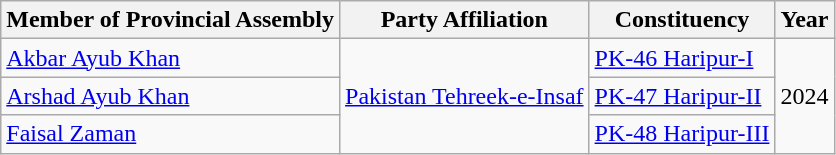<table class="wikitable sortable">
<tr>
<th>Member of Provincial Assembly</th>
<th>Party Affiliation</th>
<th>Constituency</th>
<th>Year</th>
</tr>
<tr>
<td><a href='#'>Akbar Ayub Khan</a></td>
<td rowspan="3"><a href='#'>Pakistan Tehreek-e-Insaf</a></td>
<td><a href='#'>PK-46 Haripur-I</a></td>
<td rowspan="3">2024</td>
</tr>
<tr>
<td><a href='#'>Arshad Ayub Khan</a></td>
<td><a href='#'>PK-47 Haripur-II</a></td>
</tr>
<tr>
<td><a href='#'>Faisal Zaman</a></td>
<td><a href='#'>PK-48 Haripur-III</a></td>
</tr>
</table>
